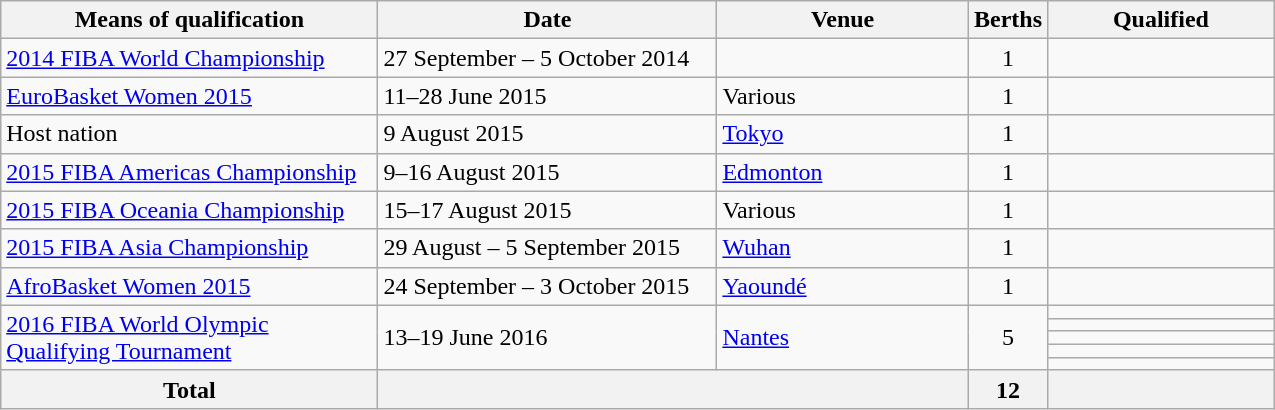<table class="wikitable" width=850>
<tr>
<th width=30%>Means of qualification</th>
<th width=27%>Date</th>
<th width=20%>Venue</th>
<th width=5%>Berths</th>
<th width=18%>Qualified</th>
</tr>
<tr>
<td><a href='#'>2014 FIBA World Championship</a></td>
<td>27 September – 5 October 2014</td>
<td></td>
<td style="text-align:center;">1</td>
<td></td>
</tr>
<tr>
<td><a href='#'>EuroBasket Women 2015</a></td>
<td>11–28 June 2015</td>
<td>Various</td>
<td style="text-align:center;">1</td>
<td></td>
</tr>
<tr>
<td>Host nation</td>
<td>9 August 2015</td>
<td> <a href='#'>Tokyo</a></td>
<td style="text-align:center;">1</td>
<td></td>
</tr>
<tr>
<td><a href='#'>2015 FIBA Americas Championship</a></td>
<td>9–16 August 2015</td>
<td> <a href='#'>Edmonton</a></td>
<td style="text-align:center;">1</td>
<td></td>
</tr>
<tr>
<td><a href='#'>2015 FIBA Oceania Championship</a></td>
<td>15–17 August 2015</td>
<td>Various</td>
<td style="text-align:center;">1</td>
<td></td>
</tr>
<tr>
<td><a href='#'>2015 FIBA Asia Championship</a></td>
<td>29 August – 5 September 2015</td>
<td> <a href='#'>Wuhan</a></td>
<td style="text-align:center;">1</td>
<td></td>
</tr>
<tr>
<td><a href='#'>AfroBasket Women 2015</a></td>
<td>24 September – 3 October 2015</td>
<td> <a href='#'>Yaoundé</a></td>
<td style="text-align:center;">1</td>
<td></td>
</tr>
<tr>
<td rowspan="5"><a href='#'>2016 FIBA World Olympic Qualifying Tournament</a></td>
<td rowspan="5">13–19 June 2016</td>
<td rowspan="5"> <a href='#'>Nantes</a></td>
<td rowspan="5" style="text-align:center;">5</td>
<td></td>
</tr>
<tr>
<td></td>
</tr>
<tr>
<td></td>
</tr>
<tr>
<td></td>
</tr>
<tr>
<td></td>
</tr>
<tr>
<th>Total</th>
<th colspan="2"></th>
<th>12</th>
<th></th>
</tr>
</table>
